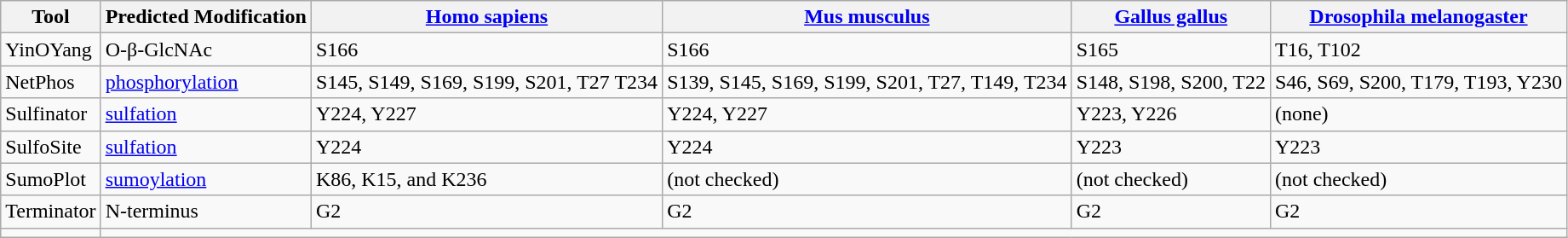<table class="wikitable">
<tr>
<th>Tool</th>
<th>Predicted Modification</th>
<th><a href='#'>Homo sapiens</a></th>
<th><a href='#'>Mus musculus</a></th>
<th><a href='#'>Gallus gallus</a></th>
<th><a href='#'>Drosophila melanogaster</a></th>
</tr>
<tr>
<td>YinOYang</td>
<td>O-β-GlcNAc</td>
<td>S166</td>
<td>S166</td>
<td>S165</td>
<td>T16, T102</td>
</tr>
<tr>
<td>NetPhos</td>
<td><a href='#'>phosphorylation</a></td>
<td>S145, S149, S169, S199, S201, T27 T234</td>
<td>S139, S145, S169, S199, S201, T27, T149, T234</td>
<td>S148, S198, S200, T22</td>
<td>S46, S69, S200, T179, T193, Y230</td>
</tr>
<tr>
<td>Sulfinator</td>
<td><a href='#'>sulfation</a></td>
<td>Y224, Y227</td>
<td>Y224, Y227</td>
<td>Y223, Y226</td>
<td>(none)</td>
</tr>
<tr>
<td>SulfoSite</td>
<td><a href='#'>sulfation</a></td>
<td>Y224</td>
<td>Y224</td>
<td>Y223</td>
<td>Y223</td>
</tr>
<tr>
<td>SumoPlot</td>
<td><a href='#'>sumoylation</a></td>
<td>K86, K15, and K236</td>
<td>(not checked)</td>
<td>(not checked)</td>
<td>(not checked)</td>
</tr>
<tr>
<td>Terminator</td>
<td>N-terminus</td>
<td>G2</td>
<td>G2</td>
<td>G2</td>
<td>G2</td>
</tr>
<tr>
<td></td>
</tr>
</table>
